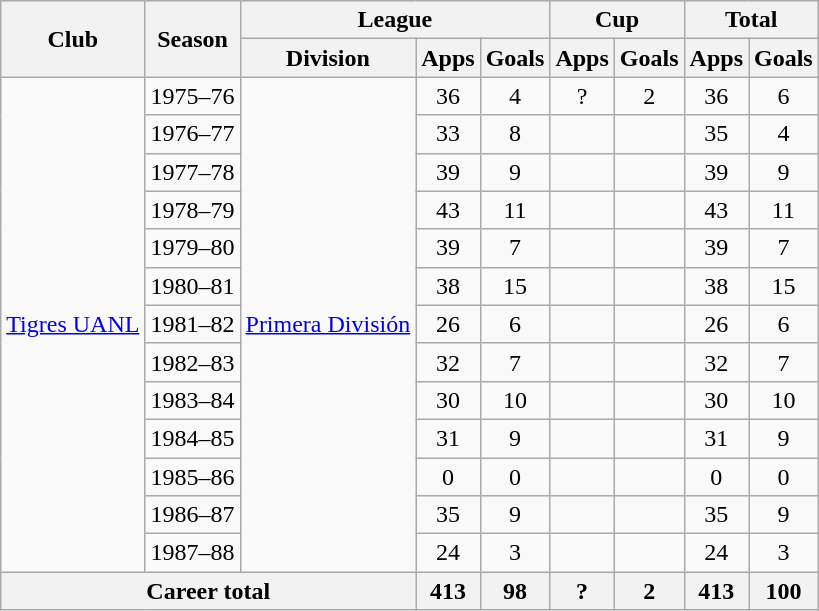<table class="wikitable" style="text-align:center">
<tr>
<th rowspan="2">Club</th>
<th rowspan="2">Season</th>
<th colspan="3">League</th>
<th colspan="2">Cup</th>
<th colspan="2">Total</th>
</tr>
<tr>
<th>Division</th>
<th>Apps</th>
<th>Goals</th>
<th>Apps</th>
<th>Goals</th>
<th>Apps</th>
<th>Goals</th>
</tr>
<tr>
<td rowspan="13"><a href='#'>Tigres UANL</a></td>
<td>1975–76</td>
<td rowspan="13"><a href='#'>Primera División</a></td>
<td>36</td>
<td>4</td>
<td>?</td>
<td>2</td>
<td>36</td>
<td>6</td>
</tr>
<tr>
<td>1976–77</td>
<td>33</td>
<td>8</td>
<td></td>
<td></td>
<td>35</td>
<td>4</td>
</tr>
<tr>
<td>1977–78</td>
<td>39</td>
<td>9</td>
<td></td>
<td></td>
<td>39</td>
<td>9</td>
</tr>
<tr>
<td>1978–79</td>
<td>43</td>
<td>11</td>
<td></td>
<td></td>
<td>43</td>
<td>11</td>
</tr>
<tr>
<td>1979–80</td>
<td>39</td>
<td>7</td>
<td></td>
<td></td>
<td>39</td>
<td>7</td>
</tr>
<tr>
<td>1980–81</td>
<td>38</td>
<td>15</td>
<td></td>
<td></td>
<td>38</td>
<td>15</td>
</tr>
<tr>
<td>1981–82</td>
<td>26</td>
<td>6</td>
<td></td>
<td></td>
<td>26</td>
<td>6</td>
</tr>
<tr>
<td>1982–83</td>
<td>32</td>
<td>7</td>
<td></td>
<td></td>
<td>32</td>
<td>7</td>
</tr>
<tr>
<td>1983–84</td>
<td>30</td>
<td>10</td>
<td></td>
<td></td>
<td>30</td>
<td>10</td>
</tr>
<tr>
<td>1984–85</td>
<td>31</td>
<td>9</td>
<td></td>
<td></td>
<td>31</td>
<td>9</td>
</tr>
<tr>
<td>1985–86</td>
<td>0</td>
<td>0</td>
<td></td>
<td></td>
<td>0</td>
<td>0</td>
</tr>
<tr>
<td>1986–87</td>
<td>35</td>
<td>9</td>
<td></td>
<td></td>
<td>35</td>
<td>9</td>
</tr>
<tr>
<td>1987–88</td>
<td>24</td>
<td>3</td>
<td></td>
<td></td>
<td>24</td>
<td>3</td>
</tr>
<tr>
<th colspan="3">Career total</th>
<th>413</th>
<th>98</th>
<th>?</th>
<th>2</th>
<th>413</th>
<th>100</th>
</tr>
</table>
